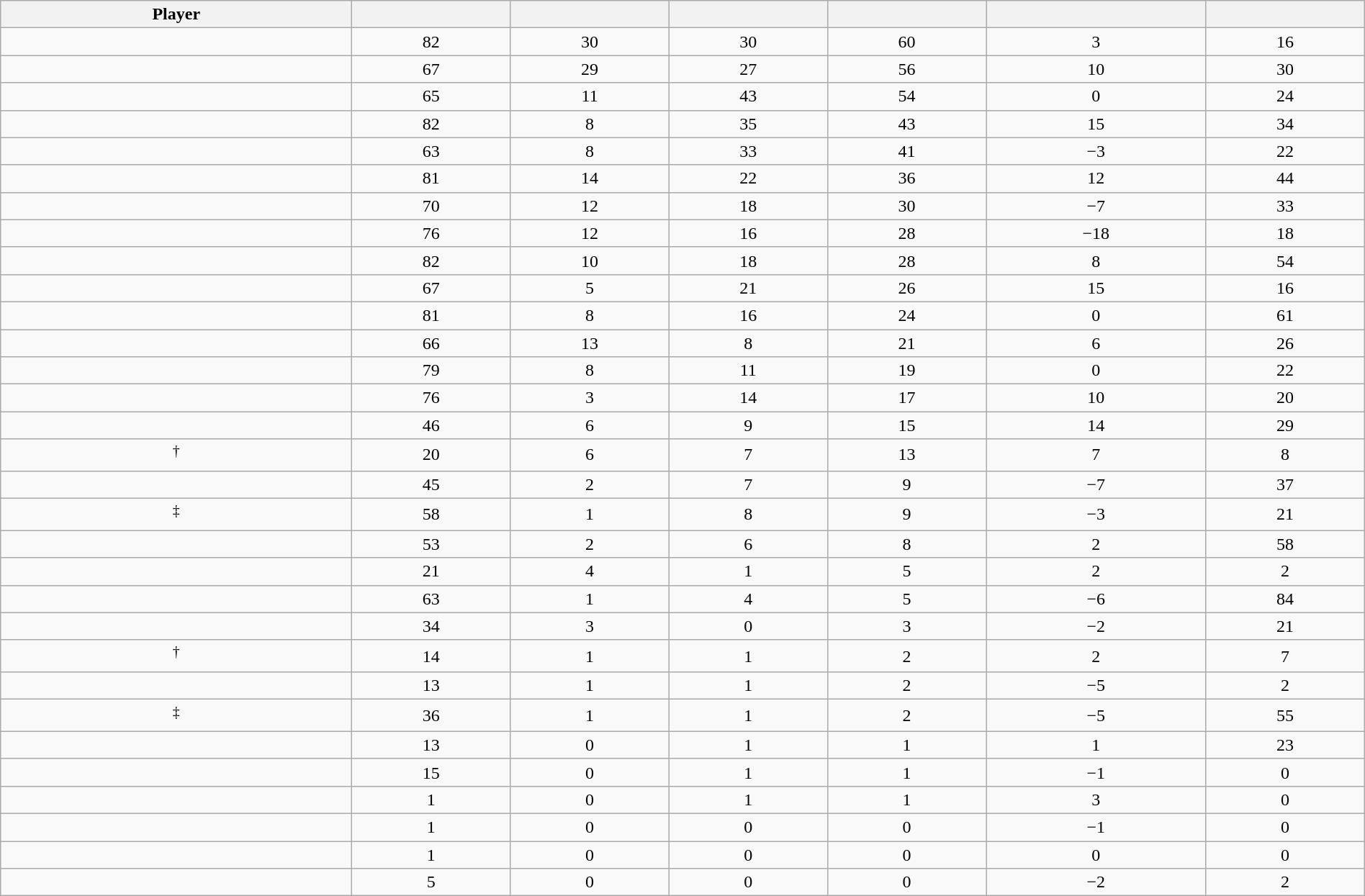<table class="wikitable sortable" style="width:100%;">
<tr align=center>
<th>Player</th>
<th></th>
<th></th>
<th></th>
<th></th>
<th data-sort-type="number"></th>
<th></th>
</tr>
<tr align=center>
<td></td>
<td>82</td>
<td>30</td>
<td>30</td>
<td>60</td>
<td>3</td>
<td>16</td>
</tr>
<tr align=center>
<td></td>
<td>67</td>
<td>29</td>
<td>27</td>
<td>56</td>
<td>10</td>
<td>30</td>
</tr>
<tr align=center>
<td></td>
<td>65</td>
<td>11</td>
<td>43</td>
<td>54</td>
<td>0</td>
<td>24</td>
</tr>
<tr align=center>
<td></td>
<td>82</td>
<td>8</td>
<td>35</td>
<td>43</td>
<td>15</td>
<td>34</td>
</tr>
<tr align=center>
<td></td>
<td>63</td>
<td>8</td>
<td>33</td>
<td>41</td>
<td>−3</td>
<td>22</td>
</tr>
<tr align=center>
<td></td>
<td>81</td>
<td>14</td>
<td>22</td>
<td>36</td>
<td>12</td>
<td>44</td>
</tr>
<tr align=center>
<td></td>
<td>70</td>
<td>12</td>
<td>18</td>
<td>30</td>
<td>−7</td>
<td>33</td>
</tr>
<tr align=center>
<td></td>
<td>76</td>
<td>12</td>
<td>16</td>
<td>28</td>
<td>−18</td>
<td>18</td>
</tr>
<tr align=center>
<td></td>
<td>82</td>
<td>10</td>
<td>18</td>
<td>28</td>
<td>8</td>
<td>54</td>
</tr>
<tr align=center>
<td></td>
<td>67</td>
<td>5</td>
<td>21</td>
<td>26</td>
<td>15</td>
<td>16</td>
</tr>
<tr align=center>
<td></td>
<td>81</td>
<td>8</td>
<td>16</td>
<td>24</td>
<td>0</td>
<td>61</td>
</tr>
<tr align=center>
<td></td>
<td>66</td>
<td>13</td>
<td>8</td>
<td>21</td>
<td>6</td>
<td>26</td>
</tr>
<tr align=center>
<td></td>
<td>79</td>
<td>8</td>
<td>11</td>
<td>19</td>
<td>0</td>
<td>22</td>
</tr>
<tr align=center>
<td></td>
<td>76</td>
<td>3</td>
<td>14</td>
<td>17</td>
<td>10</td>
<td>20</td>
</tr>
<tr align=center>
<td></td>
<td>46</td>
<td>6</td>
<td>9</td>
<td>15</td>
<td>14</td>
<td>29</td>
</tr>
<tr align=center>
<td><sup>†</sup></td>
<td>20</td>
<td>6</td>
<td>7</td>
<td>13</td>
<td>7</td>
<td>8</td>
</tr>
<tr align=center>
<td></td>
<td>45</td>
<td>2</td>
<td>7</td>
<td>9</td>
<td>−7</td>
<td>37</td>
</tr>
<tr align=center>
<td><sup>‡</sup></td>
<td>58</td>
<td>1</td>
<td>8</td>
<td>9</td>
<td>−3</td>
<td>21</td>
</tr>
<tr align=center>
<td></td>
<td>53</td>
<td>2</td>
<td>6</td>
<td>8</td>
<td>2</td>
<td>58</td>
</tr>
<tr align=center>
<td></td>
<td>21</td>
<td>4</td>
<td>1</td>
<td>5</td>
<td>2</td>
<td>2</td>
</tr>
<tr align=center>
<td></td>
<td>63</td>
<td>1</td>
<td>4</td>
<td>5</td>
<td>−6</td>
<td>84</td>
</tr>
<tr align=center>
<td></td>
<td>34</td>
<td>3</td>
<td>0</td>
<td>3</td>
<td>−2</td>
<td>21</td>
</tr>
<tr align=center>
<td><sup>†</sup></td>
<td>14</td>
<td>1</td>
<td>1</td>
<td>2</td>
<td>2</td>
<td>7</td>
</tr>
<tr align=center>
<td></td>
<td>13</td>
<td>1</td>
<td>1</td>
<td>2</td>
<td>−5</td>
<td>2</td>
</tr>
<tr align=center>
<td><sup>‡</sup></td>
<td>36</td>
<td>1</td>
<td>1</td>
<td>2</td>
<td>−5</td>
<td>55</td>
</tr>
<tr align=center>
<td></td>
<td>13</td>
<td>0</td>
<td>1</td>
<td>1</td>
<td>1</td>
<td>23</td>
</tr>
<tr align=center>
<td></td>
<td>15</td>
<td>0</td>
<td>1</td>
<td>1</td>
<td>−1</td>
<td>0</td>
</tr>
<tr align=center>
<td></td>
<td>1</td>
<td>0</td>
<td>1</td>
<td>1</td>
<td>3</td>
<td>0</td>
</tr>
<tr align=center>
<td></td>
<td>1</td>
<td>0</td>
<td>0</td>
<td>0</td>
<td>−1</td>
<td>0</td>
</tr>
<tr align=center>
<td></td>
<td>1</td>
<td>0</td>
<td>0</td>
<td>0</td>
<td>0</td>
<td>0</td>
</tr>
<tr align=center>
<td></td>
<td>5</td>
<td>0</td>
<td>0</td>
<td>0</td>
<td>−2</td>
<td>2</td>
</tr>
</table>
